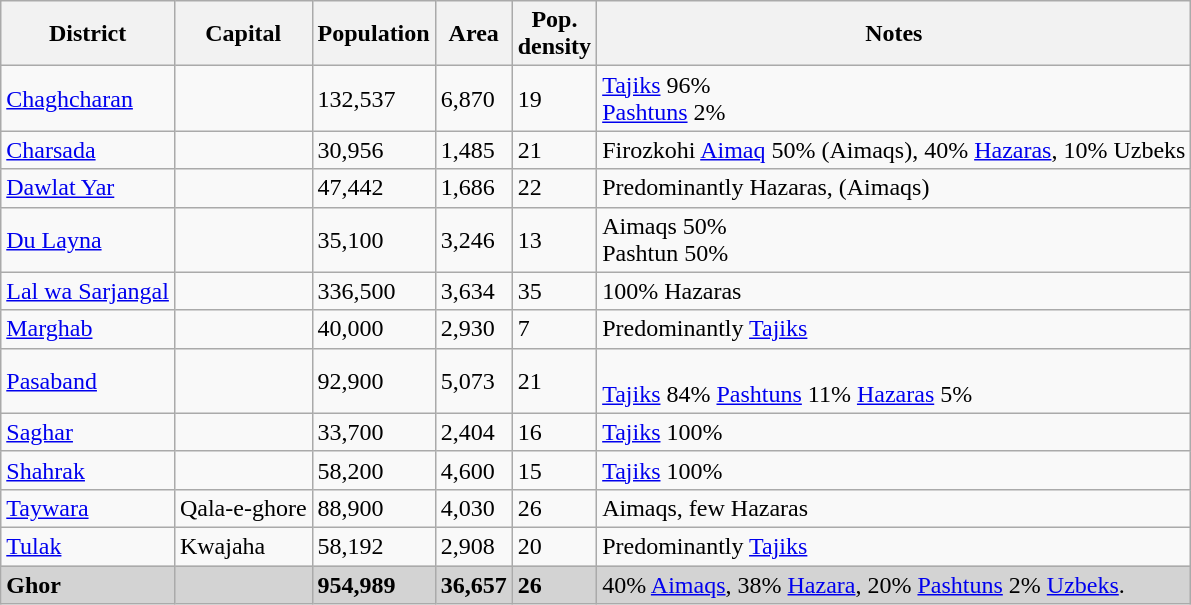<table class="wikitable sortable">
<tr>
<th>District</th>
<th>Capital</th>
<th>Population</th>
<th>Area</th>
<th>Pop.<br>density</th>
<th>Notes</th>
</tr>
<tr>
<td><a href='#'>Chaghcharan</a></td>
<td></td>
<td>132,537</td>
<td>6,870</td>
<td>19</td>
<td><a href='#'>Tajiks</a> 96%<br><a href='#'>Pashtuns</a> 2%</td>
</tr>
<tr>
<td><a href='#'>Charsada</a></td>
<td></td>
<td>30,956</td>
<td>1,485</td>
<td>21</td>
<td>Firozkohi <a href='#'>Aimaq</a> 50%  (Aimaqs), 40% <a href='#'>Hazaras</a>, 10% Uzbeks</td>
</tr>
<tr>
<td><a href='#'>Dawlat Yar</a></td>
<td></td>
<td>47,442</td>
<td>1,686</td>
<td>22</td>
<td>Predominantly Hazaras, (Aimaqs)</td>
</tr>
<tr>
<td><a href='#'>Du Layna</a></td>
<td></td>
<td>35,100</td>
<td>3,246</td>
<td>13</td>
<td>Aimaqs 50%<br>Pashtun 50%</td>
</tr>
<tr>
<td><a href='#'>Lal wa Sarjangal</a></td>
<td></td>
<td>336,500</td>
<td>3,634</td>
<td>35</td>
<td>100% Hazaras</td>
</tr>
<tr>
<td><a href='#'>Marghab</a></td>
<td></td>
<td>40,000</td>
<td>2,930</td>
<td>7</td>
<td>Predominantly <a href='#'>Tajiks</a></td>
</tr>
<tr>
<td><a href='#'>Pasaband</a></td>
<td></td>
<td>92,900</td>
<td>5,073</td>
<td>21</td>
<td><br><a href='#'>Tajiks</a> 84% 
<a href='#'>Pashtuns</a> 11%  
<a href='#'>Hazaras</a> 5%</td>
</tr>
<tr>
<td><a href='#'>Saghar</a></td>
<td></td>
<td>33,700</td>
<td>2,404</td>
<td>16</td>
<td><a href='#'>Tajiks</a> 100%</td>
</tr>
<tr>
<td><a href='#'>Shahrak</a></td>
<td></td>
<td>58,200</td>
<td>4,600</td>
<td>15</td>
<td><a href='#'>Tajiks</a> 100%</td>
</tr>
<tr>
<td><a href='#'>Taywara</a></td>
<td>Qala-e-ghore</td>
<td>88,900</td>
<td>4,030</td>
<td>26</td>
<td>Aimaqs, few Hazaras</td>
</tr>
<tr>
<td><a href='#'>Tulak</a></td>
<td>Kwajaha</td>
<td>58,192</td>
<td>2,908</td>
<td>20</td>
<td>Predominantly <a href='#'>Tajiks</a></td>
</tr>
<tr bgcolor="#d3d3d3">
<td><strong>Ghor</strong></td>
<td></td>
<td><strong>954,989</strong></td>
<td><strong>36,657</strong></td>
<td><strong>26</strong></td>
<td>40% <a href='#'>Aimaqs</a>, 38% <a href='#'>Hazara</a>, 20% <a href='#'>Pashtuns</a>      ‌‌2% <a href='#'>Uzbeks</a>.</td>
</tr>
</table>
